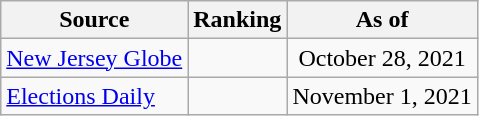<table class="wikitable" style="text-align:center">
<tr>
<th>Source</th>
<th>Ranking</th>
<th>As of</th>
</tr>
<tr>
<td align=left><a href='#'>New Jersey Globe</a></td>
<td></td>
<td>October 28, 2021</td>
</tr>
<tr>
<td align=left><a href='#'>Elections Daily</a></td>
<td></td>
<td>November 1, 2021</td>
</tr>
</table>
